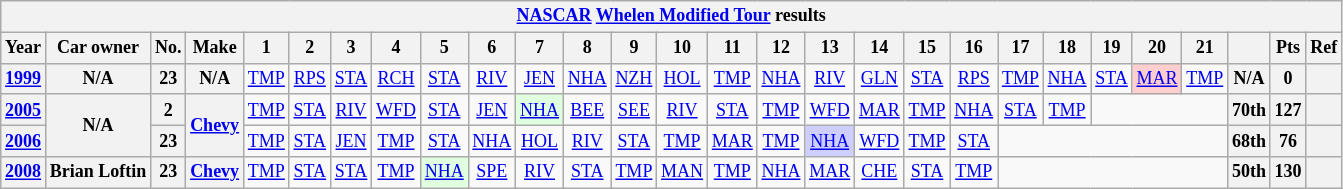<table class="wikitable" style="text-align:center; font-size:75%">
<tr>
<th colspan=38><a href='#'>NASCAR</a> <a href='#'>Whelen Modified Tour</a> results</th>
</tr>
<tr>
<th>Year</th>
<th>Car owner</th>
<th>No.</th>
<th>Make</th>
<th>1</th>
<th>2</th>
<th>3</th>
<th>4</th>
<th>5</th>
<th>6</th>
<th>7</th>
<th>8</th>
<th>9</th>
<th>10</th>
<th>11</th>
<th>12</th>
<th>13</th>
<th>14</th>
<th>15</th>
<th>16</th>
<th>17</th>
<th>18</th>
<th>19</th>
<th>20</th>
<th>21</th>
<th></th>
<th>Pts</th>
<th>Ref</th>
</tr>
<tr>
<th><a href='#'>1999</a></th>
<th>N/A</th>
<th>23</th>
<th>N/A</th>
<td><a href='#'>TMP</a></td>
<td><a href='#'>RPS</a></td>
<td><a href='#'>STA</a></td>
<td><a href='#'>RCH</a></td>
<td><a href='#'>STA</a></td>
<td><a href='#'>RIV</a></td>
<td><a href='#'>JEN</a></td>
<td><a href='#'>NHA</a></td>
<td><a href='#'>NZH</a></td>
<td><a href='#'>HOL</a></td>
<td><a href='#'>TMP</a></td>
<td><a href='#'>NHA</a></td>
<td><a href='#'>RIV</a></td>
<td><a href='#'>GLN</a></td>
<td><a href='#'>STA</a></td>
<td><a href='#'>RPS</a></td>
<td><a href='#'>TMP</a></td>
<td><a href='#'>NHA</a></td>
<td><a href='#'>STA</a></td>
<td style="background:#FFCFCF;"><a href='#'>MAR</a><br></td>
<td><a href='#'>TMP</a></td>
<th>N/A</th>
<th>0</th>
<th></th>
</tr>
<tr>
<th><a href='#'>2005</a></th>
<th rowspan=2>N/A</th>
<th>2</th>
<th rowspan=2><a href='#'>Chevy</a></th>
<td><a href='#'>TMP</a></td>
<td><a href='#'>STA</a></td>
<td><a href='#'>RIV</a></td>
<td><a href='#'>WFD</a></td>
<td><a href='#'>STA</a></td>
<td><a href='#'>JEN</a></td>
<td style="background:#DFFFDF;"><a href='#'>NHA</a><br></td>
<td><a href='#'>BEE</a></td>
<td><a href='#'>SEE</a></td>
<td><a href='#'>RIV</a></td>
<td><a href='#'>STA</a></td>
<td><a href='#'>TMP</a></td>
<td><a href='#'>WFD</a></td>
<td><a href='#'>MAR</a></td>
<td><a href='#'>TMP</a></td>
<td><a href='#'>NHA</a></td>
<td><a href='#'>STA</a></td>
<td><a href='#'>TMP</a></td>
<td colspan=3></td>
<th>70th</th>
<th>127</th>
<th></th>
</tr>
<tr>
<th><a href='#'>2006</a></th>
<th>23</th>
<td><a href='#'>TMP</a></td>
<td><a href='#'>STA</a></td>
<td><a href='#'>JEN</a></td>
<td><a href='#'>TMP</a></td>
<td><a href='#'>STA</a></td>
<td><a href='#'>NHA</a></td>
<td><a href='#'>HOL</a></td>
<td><a href='#'>RIV</a></td>
<td><a href='#'>STA</a></td>
<td><a href='#'>TMP</a></td>
<td><a href='#'>MAR</a></td>
<td><a href='#'>TMP</a></td>
<td style="background:#CFCFFF;"><a href='#'>NHA</a><br></td>
<td><a href='#'>WFD</a></td>
<td><a href='#'>TMP</a></td>
<td><a href='#'>STA</a></td>
<td colspan=5></td>
<th>68th</th>
<th>76</th>
<th></th>
</tr>
<tr>
<th><a href='#'>2008</a></th>
<th>Brian Loftin</th>
<th>23</th>
<th><a href='#'>Chevy</a></th>
<td><a href='#'>TMP</a></td>
<td><a href='#'>STA</a></td>
<td><a href='#'>STA</a></td>
<td><a href='#'>TMP</a></td>
<td style="background:#DFFFDF;"><a href='#'>NHA</a><br></td>
<td><a href='#'>SPE</a></td>
<td><a href='#'>RIV</a></td>
<td><a href='#'>STA</a></td>
<td><a href='#'>TMP</a></td>
<td><a href='#'>MAN</a></td>
<td><a href='#'>TMP</a></td>
<td><a href='#'>NHA</a></td>
<td><a href='#'>MAR</a></td>
<td><a href='#'>CHE</a></td>
<td><a href='#'>STA</a></td>
<td><a href='#'>TMP</a></td>
<td colspan=5></td>
<th>50th</th>
<th>130</th>
<th></th>
</tr>
</table>
